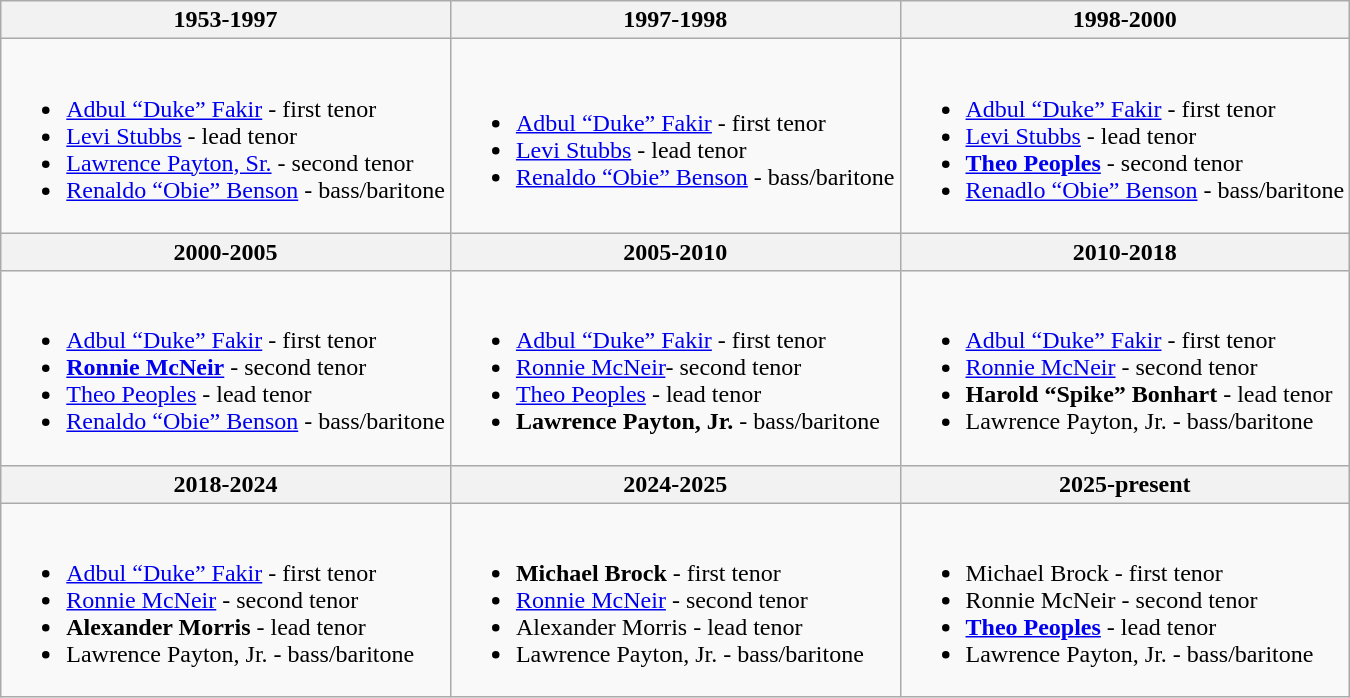<table class="wikitable">
<tr>
<th>1953-1997</th>
<th>1997-1998</th>
<th>1998-2000</th>
</tr>
<tr>
<td><br><ul><li><a href='#'>Adbul “Duke” Fakir</a> - first tenor</li><li><a href='#'>Levi Stubbs</a> - lead tenor</li><li><a href='#'>Lawrence Payton, Sr.</a> - second tenor</li><li><a href='#'>Renaldo “Obie” Benson</a> - bass/baritone</li></ul></td>
<td><br><ul><li><a href='#'>Adbul “Duke” Fakir</a> - first tenor</li><li><a href='#'>Levi Stubbs</a> - lead tenor</li><li><a href='#'>Renaldo “Obie” Benson</a> - bass/baritone</li></ul></td>
<td><br><ul><li><a href='#'>Adbul “Duke” Fakir</a> - first tenor</li><li><a href='#'>Levi Stubbs</a> - lead tenor</li><li><strong><a href='#'>Theo Peoples</a></strong> - second tenor</li><li><a href='#'>Renadlo “Obie” Benson</a> - bass/baritone</li></ul></td>
</tr>
<tr>
<th>2000-2005</th>
<th>2005-2010</th>
<th>2010-2018</th>
</tr>
<tr>
<td><br><ul><li><a href='#'>Adbul “Duke” Fakir</a> - first tenor</li><li><strong><a href='#'>Ronnie McNeir</a></strong> - second tenor</li><li><a href='#'>Theo Peoples</a> - lead tenor</li><li><a href='#'>Renaldo “Obie” Benson</a> - bass/baritone</li></ul></td>
<td><br><ul><li><a href='#'>Adbul “Duke” Fakir</a> - first tenor</li><li><a href='#'>Ronnie McNeir</a>- second tenor</li><li><a href='#'>Theo Peoples</a> - lead tenor</li><li><strong>Lawrence Payton, Jr.</strong> - bass/baritone</li></ul></td>
<td><br><ul><li><a href='#'>Adbul “Duke” Fakir</a> - first tenor</li><li><a href='#'>Ronnie McNeir</a> - second tenor</li><li><strong>Harold “Spike” Bonhart</strong> - lead tenor</li><li>Lawrence Payton, Jr. - bass/baritone</li></ul></td>
</tr>
<tr>
<th>2018-2024</th>
<th>2024-2025</th>
<th>2025-present</th>
</tr>
<tr>
<td><br><ul><li><a href='#'>Adbul “Duke” Fakir</a> - first tenor</li><li><a href='#'>Ronnie McNeir</a> - second tenor</li><li><strong>Alexander Morris</strong> - lead tenor</li><li>Lawrence Payton, Jr. - bass/baritone</li></ul></td>
<td><br><ul><li><strong>Michael Brock</strong> - first tenor</li><li><a href='#'>Ronnie McNeir</a> - second tenor</li><li>Alexander Morris - lead tenor</li><li>Lawrence Payton, Jr. - bass/baritone</li></ul></td>
<td><br><ul><li>Michael Brock - first tenor</li><li>Ronnie McNeir - second tenor</li><li><strong><a href='#'>Theo Peoples</a></strong> - lead tenor</li><li>Lawrence Payton, Jr. - bass/baritone</li></ul></td>
</tr>
</table>
